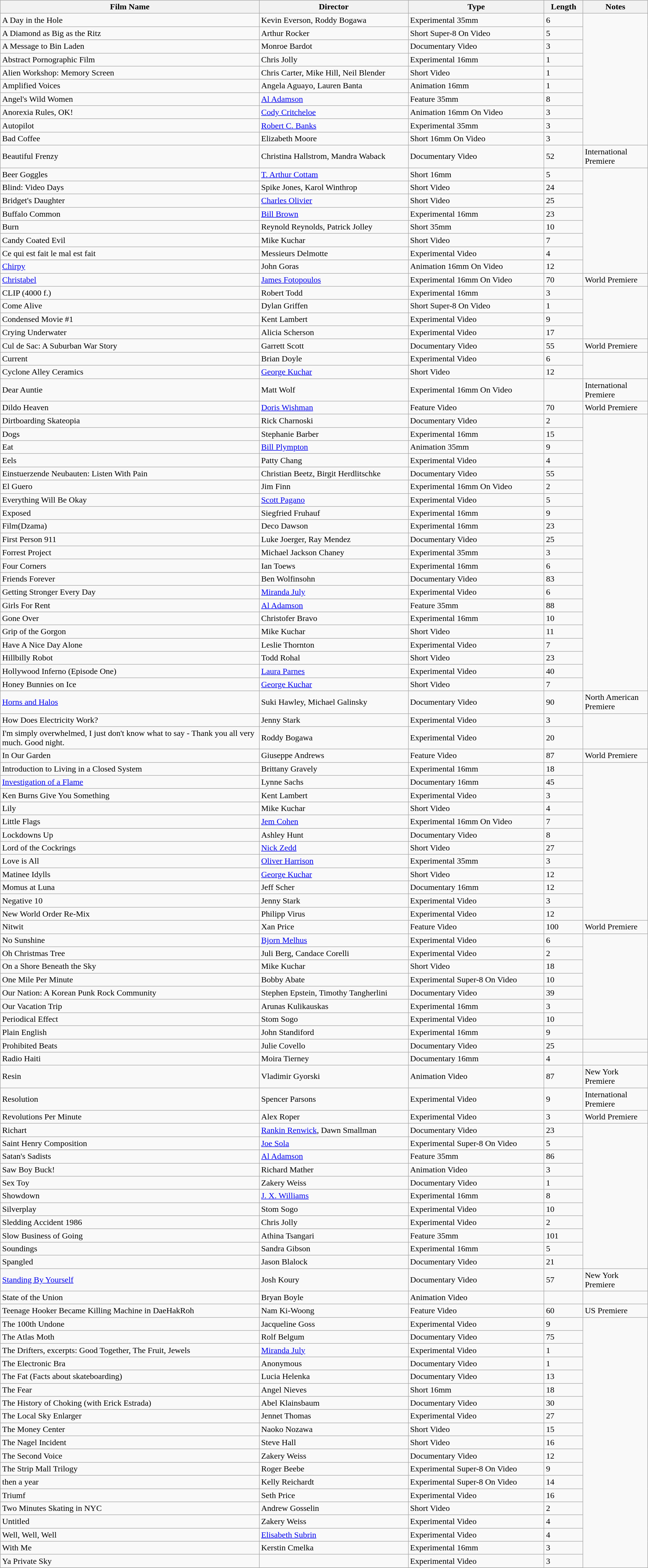<table class="wikitable">
<tr>
<th width="40%">Film Name</th>
<th width="23%">Director</th>
<th width="21%">Type</th>
<th width="6%">Length</th>
<th width="10%">Notes</th>
</tr>
<tr>
<td>A Day in the Hole</td>
<td>Kevin Everson, Roddy Bogawa</td>
<td>Experimental 35mm</td>
<td>6</td>
</tr>
<tr>
<td>A Diamond as Big as the Ritz</td>
<td>Arthur Rocker</td>
<td>Short Super-8 On Video</td>
<td>5</td>
</tr>
<tr>
<td>A Message to Bin Laden</td>
<td>Monroe Bardot</td>
<td>Documentary Video</td>
<td>3</td>
</tr>
<tr>
<td>Abstract Pornographic Film</td>
<td>Chris Jolly</td>
<td>Experimental 16mm</td>
<td>1</td>
</tr>
<tr>
<td>Alien Workshop: Memory Screen</td>
<td>Chris Carter, Mike Hill, Neil Blender</td>
<td>Short Video</td>
<td>1</td>
</tr>
<tr>
<td>Amplified Voices</td>
<td>Angela Aguayo, Lauren Banta</td>
<td>Animation 16mm</td>
<td>1</td>
</tr>
<tr>
<td>Angel's Wild Women</td>
<td><a href='#'>Al Adamson</a></td>
<td>Feature 35mm</td>
<td>8</td>
</tr>
<tr>
<td>Anorexia Rules, OK!</td>
<td><a href='#'>Cody Critcheloe</a></td>
<td>Animation 16mm On Video</td>
<td>3</td>
</tr>
<tr>
<td>Autopilot</td>
<td><a href='#'>Robert C. Banks</a></td>
<td>Experimental 35mm</td>
<td>3</td>
</tr>
<tr>
<td>Bad Coffee</td>
<td>Elizabeth Moore</td>
<td>Short 16mm On Video</td>
<td>3</td>
</tr>
<tr>
<td>Beautiful Frenzy</td>
<td>Christina Hallstrom, Mandra Waback</td>
<td>Documentary Video</td>
<td>52</td>
<td>International Premiere</td>
</tr>
<tr>
<td>Beer Goggles</td>
<td><a href='#'>T. Arthur Cottam</a></td>
<td>Short 16mm</td>
<td>5</td>
</tr>
<tr>
<td>Blind: Video Days</td>
<td>Spike Jones, Karol Winthrop</td>
<td>Short Video</td>
<td>24</td>
</tr>
<tr>
<td>Bridget's Daughter</td>
<td><a href='#'>Charles Olivier</a></td>
<td>Short Video</td>
<td>25</td>
</tr>
<tr>
<td>Buffalo Common</td>
<td><a href='#'>Bill Brown</a></td>
<td>Experimental 16mm</td>
<td>23</td>
</tr>
<tr>
<td>Burn</td>
<td>Reynold Reynolds, Patrick Jolley</td>
<td>Short 35mm</td>
<td>10</td>
</tr>
<tr>
<td>Candy Coated Evil</td>
<td>Mike Kuchar</td>
<td>Short Video</td>
<td>7</td>
</tr>
<tr>
<td>Ce qui est fait le mal est fait</td>
<td>Messieurs Delmotte</td>
<td>Experimental Video</td>
<td>4</td>
</tr>
<tr>
<td><a href='#'>Chirpy</a></td>
<td>John Goras</td>
<td>Animation 16mm On Video</td>
<td>12</td>
</tr>
<tr>
<td><a href='#'>Christabel</a></td>
<td><a href='#'>James Fotopoulos</a></td>
<td>Experimental 16mm On Video</td>
<td>70</td>
<td>World Premiere</td>
</tr>
<tr>
<td>CLIP (4000 f.)</td>
<td>Robert Todd</td>
<td>Experimental 16mm</td>
<td>3</td>
</tr>
<tr>
<td>Come Alive</td>
<td>Dylan Griffen</td>
<td>Short Super-8 On Video</td>
<td>1</td>
</tr>
<tr>
<td>Condensed Movie #1</td>
<td>Kent Lambert</td>
<td>Experimental Video</td>
<td>9</td>
</tr>
<tr>
<td>Crying Underwater</td>
<td>Alicia Scherson</td>
<td>Experimental Video</td>
<td>17</td>
</tr>
<tr>
<td>Cul de Sac: A Suburban War Story</td>
<td>Garrett Scott</td>
<td>Documentary Video</td>
<td>55</td>
<td>World Premiere</td>
</tr>
<tr>
<td>Current</td>
<td>Brian Doyle</td>
<td>Experimental Video</td>
<td>6</td>
</tr>
<tr>
<td>Cyclone Alley Ceramics</td>
<td><a href='#'>George Kuchar</a></td>
<td>Short Video</td>
<td>12</td>
</tr>
<tr>
<td>Dear Auntie</td>
<td>Matt Wolf</td>
<td>Experimental 16mm On Video</td>
<td></td>
<td>International Premiere</td>
</tr>
<tr>
<td>Dildo Heaven</td>
<td><a href='#'>Doris Wishman</a></td>
<td>Feature Video</td>
<td>70</td>
<td>World Premiere</td>
</tr>
<tr>
<td>Dirtboarding Skateopia</td>
<td>Rick Charnoski</td>
<td>Documentary Video</td>
<td>2</td>
</tr>
<tr>
<td>Dogs</td>
<td>Stephanie Barber</td>
<td>Experimental 16mm</td>
<td>15</td>
</tr>
<tr>
<td>Eat</td>
<td><a href='#'>Bill Plympton</a></td>
<td>Animation 35mm</td>
<td>9</td>
</tr>
<tr>
<td>Eels</td>
<td>Patty Chang</td>
<td>Experimental Video</td>
<td>4</td>
</tr>
<tr>
<td>Einstuerzende Neubauten: Listen With Pain</td>
<td>Christian Beetz, Birgit Herdlitschke</td>
<td>Documentary Video</td>
<td>55</td>
</tr>
<tr>
<td>El Guero</td>
<td>Jim Finn</td>
<td>Experimental 16mm On Video</td>
<td>2</td>
</tr>
<tr>
<td>Everything Will Be Okay</td>
<td><a href='#'>Scott Pagano</a></td>
<td>Experimental Video</td>
<td>5</td>
</tr>
<tr>
<td>Exposed</td>
<td>Siegfried Fruhauf</td>
<td>Experimental 16mm</td>
<td>9</td>
</tr>
<tr>
<td>Film(Dzama)</td>
<td>Deco Dawson</td>
<td>Experimental 16mm</td>
<td>23</td>
</tr>
<tr>
<td>First Person 911</td>
<td>Luke Joerger, Ray Mendez</td>
<td>Documentary Video</td>
<td>25</td>
</tr>
<tr>
<td>Forrest Project</td>
<td>Michael Jackson Chaney</td>
<td>Experimental 35mm</td>
<td>3</td>
</tr>
<tr>
<td>Four Corners</td>
<td>Ian Toews</td>
<td>Experimental 16mm</td>
<td>6</td>
</tr>
<tr>
<td>Friends Forever</td>
<td>Ben Wolfinsohn</td>
<td>Documentary Video</td>
<td>83</td>
</tr>
<tr>
<td>Getting Stronger Every Day</td>
<td><a href='#'>Miranda July</a></td>
<td>Experimental Video</td>
<td>6</td>
</tr>
<tr>
<td>Girls For Rent</td>
<td><a href='#'>Al Adamson</a></td>
<td>Feature 35mm</td>
<td>88</td>
</tr>
<tr>
<td>Gone Over</td>
<td>Christofer Bravo</td>
<td>Experimental 16mm</td>
<td>10</td>
</tr>
<tr>
<td>Grip of the Gorgon</td>
<td>Mike Kuchar</td>
<td>Short Video</td>
<td>11</td>
</tr>
<tr>
<td>Have A Nice Day Alone</td>
<td>Leslie Thornton</td>
<td>Experimental Video</td>
<td>7</td>
</tr>
<tr>
<td>Hillbilly Robot</td>
<td>Todd Rohal</td>
<td>Short Video</td>
<td>23</td>
</tr>
<tr>
<td>Hollywood Inferno (Episode One)</td>
<td><a href='#'>Laura Parnes</a></td>
<td>Experimental Video</td>
<td>40</td>
</tr>
<tr>
<td>Honey Bunnies on Ice</td>
<td><a href='#'>George Kuchar</a></td>
<td>Short Video</td>
<td>7</td>
</tr>
<tr>
<td><a href='#'>Horns and Halos</a></td>
<td>Suki Hawley, Michael Galinsky</td>
<td>Documentary Video</td>
<td>90</td>
<td>North American Premiere</td>
</tr>
<tr>
<td>How Does Electricity Work?</td>
<td>Jenny Stark</td>
<td>Experimental Video</td>
<td>3</td>
</tr>
<tr>
<td>I'm simply overwhelmed, I just don't know what to say - Thank you all very much. Good night.</td>
<td>Roddy Bogawa</td>
<td>Experimental Video</td>
<td>20</td>
</tr>
<tr>
<td>In Our Garden</td>
<td>Giuseppe Andrews</td>
<td>Feature Video</td>
<td>87</td>
<td>World Premiere</td>
</tr>
<tr>
<td>Introduction to Living in a Closed System</td>
<td>Brittany Gravely</td>
<td>Experimental 16mm</td>
<td>18</td>
</tr>
<tr>
<td><a href='#'>Investigation of a Flame</a></td>
<td>Lynne Sachs</td>
<td>Documentary 16mm</td>
<td>45</td>
</tr>
<tr>
<td>Ken Burns Give You Something</td>
<td>Kent Lambert</td>
<td>Experimental Video</td>
<td>3</td>
</tr>
<tr>
<td>Lily</td>
<td>Mike Kuchar</td>
<td>Short Video</td>
<td>4</td>
</tr>
<tr>
<td>Little Flags</td>
<td><a href='#'>Jem Cohen</a></td>
<td>Experimental 16mm On Video</td>
<td>7</td>
</tr>
<tr>
<td>Lockdowns Up</td>
<td>Ashley Hunt</td>
<td>Documentary Video</td>
<td>8</td>
</tr>
<tr>
<td>Lord of the Cockrings</td>
<td><a href='#'>Nick Zedd</a></td>
<td>Short Video</td>
<td>27</td>
</tr>
<tr>
<td>Love is All</td>
<td><a href='#'>Oliver Harrison</a></td>
<td>Experimental 35mm</td>
<td>3</td>
</tr>
<tr>
<td>Matinee Idylls</td>
<td><a href='#'>George Kuchar</a></td>
<td>Short Video</td>
<td>12</td>
</tr>
<tr>
<td>Momus at Luna</td>
<td>Jeff Scher</td>
<td>Documentary 16mm</td>
<td>12</td>
</tr>
<tr>
<td>Negative 10</td>
<td>Jenny Stark</td>
<td>Experimental Video</td>
<td>3</td>
</tr>
<tr>
<td>New World Order Re-Mix</td>
<td>Philipp Virus</td>
<td>Experimental Video</td>
<td>12</td>
</tr>
<tr>
<td>Nitwit</td>
<td>Xan Price</td>
<td>Feature Video</td>
<td>100</td>
<td>World Premiere</td>
</tr>
<tr>
<td>No Sunshine</td>
<td><a href='#'>Bjorn Melhus</a></td>
<td>Experimental Video</td>
<td>6</td>
</tr>
<tr>
<td>Oh Christmas Tree</td>
<td>Juli Berg, Candace Corelli</td>
<td>Experimental Video</td>
<td>2</td>
</tr>
<tr>
<td>On a Shore Beneath the Sky</td>
<td>Mike Kuchar</td>
<td>Short Video</td>
<td>18</td>
</tr>
<tr>
<td>One Mile Per Minute</td>
<td>Bobby Abate</td>
<td>Experimental Super-8 On Video</td>
<td>10</td>
</tr>
<tr>
<td>Our Nation: A Korean Punk Rock Community</td>
<td>Stephen Epstein, Timothy Tangherlini</td>
<td>Documentary Video</td>
<td>39</td>
</tr>
<tr>
<td>Our Vacation Trip</td>
<td>Arunas Kulikauskas</td>
<td>Experimental 16mm</td>
<td>3</td>
</tr>
<tr>
<td>Periodical Effect</td>
<td>Stom Sogo</td>
<td>Experimental Video</td>
<td>10</td>
</tr>
<tr>
<td>Plain English</td>
<td>John Standiford</td>
<td>Experimental 16mm</td>
<td>9</td>
</tr>
<tr>
<td>Prohibited Beats</td>
<td>Julie Covello</td>
<td>Documentary Video</td>
<td>25</td>
<td></td>
</tr>
<tr>
<td>Radio Haiti</td>
<td>Moira Tierney</td>
<td>Documentary 16mm</td>
<td>4</td>
</tr>
<tr>
<td>Resin</td>
<td>Vladimir Gyorski</td>
<td>Animation Video</td>
<td>87</td>
<td>New York Premiere</td>
</tr>
<tr>
<td>Resolution</td>
<td>Spencer Parsons</td>
<td>Experimental Video</td>
<td>9</td>
<td>International Premiere</td>
</tr>
<tr>
<td>Revolutions Per Minute</td>
<td>Alex Roper</td>
<td>Experimental Video</td>
<td>3</td>
<td>World Premiere</td>
</tr>
<tr>
<td>Richart</td>
<td><a href='#'>Rankin Renwick</a>, Dawn Smallman</td>
<td>Documentary Video</td>
<td>23</td>
</tr>
<tr>
<td>Saint Henry Composition</td>
<td><a href='#'>Joe Sola</a></td>
<td>Experimental Super-8 On Video</td>
<td>5</td>
</tr>
<tr>
<td>Satan's Sadists</td>
<td><a href='#'>Al Adamson</a></td>
<td>Feature 35mm</td>
<td>86</td>
</tr>
<tr>
<td>Saw Boy Buck!</td>
<td>Richard Mather</td>
<td>Animation Video</td>
<td>3</td>
</tr>
<tr>
<td>Sex Toy</td>
<td>Zakery Weiss</td>
<td>Documentary Video</td>
<td>1</td>
</tr>
<tr>
<td>Showdown</td>
<td><a href='#'>J. X. Williams</a></td>
<td>Experimental 16mm</td>
<td>8</td>
</tr>
<tr>
<td>Silverplay</td>
<td>Stom Sogo</td>
<td>Experimental Video</td>
<td>10</td>
</tr>
<tr>
<td>Sledding Accident 1986</td>
<td>Chris Jolly</td>
<td>Experimental Video</td>
<td>2</td>
</tr>
<tr>
<td>Slow Business of Going</td>
<td>Athina Tsangari</td>
<td>Feature 35mm</td>
<td>101</td>
</tr>
<tr>
<td>Soundings</td>
<td>Sandra Gibson</td>
<td>Experimental 16mm</td>
<td>5</td>
</tr>
<tr>
<td>Spangled</td>
<td>Jason Blalock</td>
<td>Documentary Video</td>
<td>21</td>
</tr>
<tr>
<td><a href='#'>Standing By Yourself</a></td>
<td>Josh Koury</td>
<td>Documentary Video</td>
<td>57</td>
<td>New York Premiere</td>
</tr>
<tr>
<td>State of the Union</td>
<td>Bryan Boyle</td>
<td>Animation Video</td>
<td></td>
</tr>
<tr>
<td>Teenage Hooker Became Killing Machine in DaeHakRoh</td>
<td>Nam Ki-Woong</td>
<td>Feature Video</td>
<td>60</td>
<td>US Premiere</td>
</tr>
<tr>
<td>The 100th Undone</td>
<td>Jacqueline Goss</td>
<td>Experimental Video</td>
<td>9</td>
</tr>
<tr>
<td>The Atlas Moth</td>
<td>Rolf Belgum</td>
<td>Documentary Video</td>
<td>75</td>
</tr>
<tr>
<td>The Drifters, excerpts: Good Together, The Fruit, Jewels</td>
<td><a href='#'>Miranda July</a></td>
<td>Experimental Video</td>
<td>1</td>
</tr>
<tr>
<td>The Electronic Bra</td>
<td>Anonymous</td>
<td>Documentary Video</td>
<td>1</td>
</tr>
<tr>
<td>The Fat (Facts about skateboarding)</td>
<td>Lucia Helenka</td>
<td>Documentary Video</td>
<td>13</td>
</tr>
<tr>
<td>The Fear</td>
<td>Angel Nieves</td>
<td>Short 16mm</td>
<td>18</td>
</tr>
<tr>
<td>The History of Choking (with Erick Estrada)</td>
<td>Abel Klainsbaum</td>
<td>Documentary Video</td>
<td>30</td>
</tr>
<tr>
<td>The Local Sky Enlarger</td>
<td>Jennet Thomas</td>
<td>Experimental Video</td>
<td>27</td>
</tr>
<tr>
<td>The Money Center</td>
<td>Naoko Nozawa</td>
<td>Short Video</td>
<td>15</td>
</tr>
<tr>
<td>The Nagel Incident</td>
<td>Steve Hall</td>
<td>Short Video</td>
<td>16</td>
</tr>
<tr>
<td>The Second Voice</td>
<td>Zakery Weiss</td>
<td>Documentary Video</td>
<td>12</td>
</tr>
<tr>
<td>The Strip Mall Trilogy</td>
<td>Roger Beebe</td>
<td>Experimental Super-8 On Video</td>
<td>9</td>
</tr>
<tr>
<td>then a year</td>
<td>Kelly Reichardt</td>
<td>Experimental Super-8 On Video</td>
<td>14</td>
</tr>
<tr>
<td>Triumf</td>
<td>Seth Price</td>
<td>Experimental Video</td>
<td>16</td>
</tr>
<tr>
<td>Two Minutes Skating in NYC</td>
<td>Andrew Gosselin</td>
<td>Short Video</td>
<td>2</td>
</tr>
<tr>
<td>Untitled</td>
<td>Zakery Weiss</td>
<td>Experimental Video</td>
<td>4</td>
</tr>
<tr>
<td>Well, Well, Well</td>
<td><a href='#'>Elisabeth Subrin</a></td>
<td>Experimental Video</td>
<td>4</td>
</tr>
<tr>
<td>With Me</td>
<td>Kerstin Cmelka</td>
<td>Experimental 16mm</td>
<td>3</td>
</tr>
<tr>
<td>Ya Private Sky</td>
<td></td>
<td>Experimental Video</td>
<td>3</td>
</tr>
<tr>
</tr>
</table>
